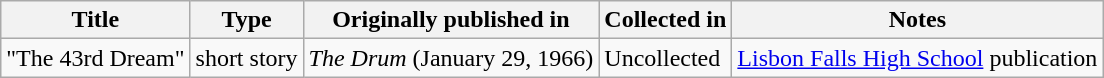<table class="wikitable">
<tr>
<th>Title</th>
<th>Type</th>
<th>Originally published in</th>
<th>Collected in</th>
<th>Notes</th>
</tr>
<tr>
<td>"The 43rd Dream"</td>
<td>short story</td>
<td><em>The Drum</em> (January 29, 1966)</td>
<td>Uncollected</td>
<td><a href='#'>Lisbon Falls High School</a> publication</td>
</tr>
</table>
